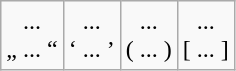<table class="wikitable" style="line-height: 1.2">
<tr align=center>
<td>... <br> „ ... “</td>
<td>... <br> ‘ ... ’</td>
<td>... <br> ( ... )</td>
<td>... <br> [ ... ]</td>
</tr>
</table>
